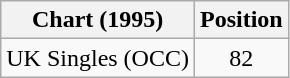<table class="wikitable">
<tr>
<th>Chart (1995)</th>
<th>Position</th>
</tr>
<tr>
<td>UK Singles (OCC)</td>
<td align="center">82</td>
</tr>
</table>
